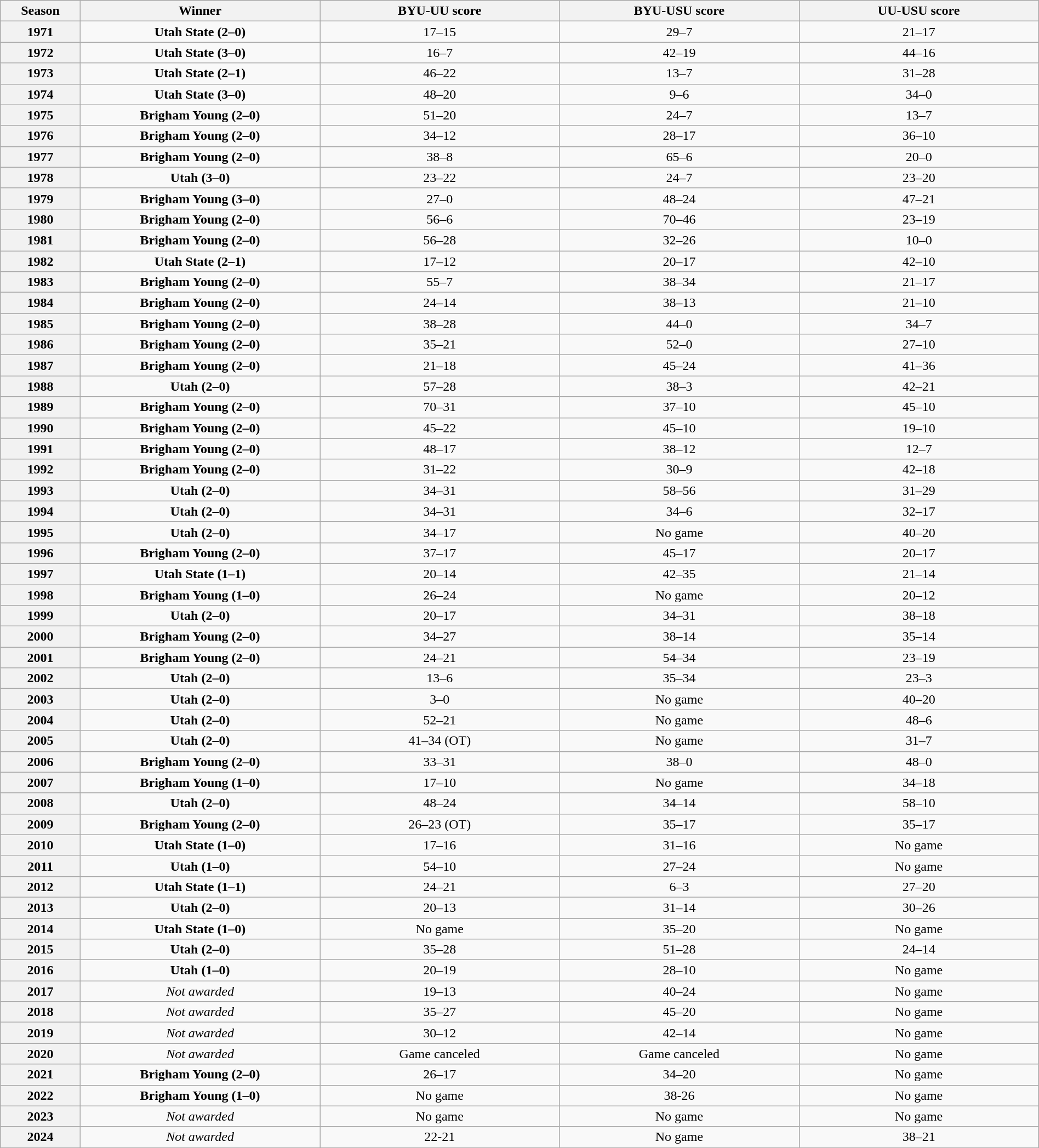<table class="wikitable" style=text-align:center;"margin: 1em auto 1em auto" width="100%">
<tr>
<th width="5%">Season</th>
<th width="15%">Winner</th>
<th width="15%">BYU-UU score</th>
<th width="15%">BYU-USU score</th>
<th width="15%">UU-USU score</th>
</tr>
<tr>
<th>1971</th>
<td style=><strong>Utah State (2–0)</strong></td>
<td style=>17–15</td>
<td style=>29–7</td>
<td style=>21–17</td>
</tr>
<tr>
<th>1972</th>
<td style=><strong>Utah State (3–0)</strong></td>
<td style=>16–7</td>
<td style=>42–19</td>
<td style=>44–16</td>
</tr>
<tr>
<th>1973</th>
<td style=><strong>Utah State (2–1)</strong><br></td>
<td style=>46–22</td>
<td style=>13–7</td>
<td style=>31–28</td>
</tr>
<tr>
<th>1974</th>
<td style=><strong>Utah State (3–0)</strong></td>
<td style=>48–20</td>
<td style=>9–6</td>
<td style=>34–0</td>
</tr>
<tr>
<th>1975</th>
<td style=><strong>Brigham Young (2–0)</strong></td>
<td style=>51–20</td>
<td style=>24–7</td>
<td style=>13–7</td>
</tr>
<tr>
<th>1976</th>
<td style=><strong>Brigham Young (2–0)</strong></td>
<td style=>34–12</td>
<td style=>28–17</td>
<td style=>36–10</td>
</tr>
<tr>
<th>1977</th>
<td style=> <strong>Brigham Young (2–0)</strong></td>
<td style=>38–8<br></td>
<td style=>65–6<br></td>
<td style=>20–0</td>
</tr>
<tr>
<th>1978</th>
<td style=><strong>Utah (3–0)</strong></td>
<td style=>23–22</td>
<td style=>24–7</td>
<td style=>23–20</td>
</tr>
<tr>
<th>1979</th>
<td style=> <strong>Brigham Young (3–0)</strong></td>
<td style=>27–0<br></td>
<td style=>48–24<br></td>
<td style=>47–21</td>
</tr>
<tr>
<th>1980</th>
<td style=> <strong>Brigham Young (2–0)</strong></td>
<td style=>56–6<br></td>
<td style=>70–46</td>
<td style=>23–19</td>
</tr>
<tr>
<th>1981</th>
<td style=> <strong>Brigham Young (2–0)</strong></td>
<td style=>56–28<br></td>
<td style=>32–26<br></td>
<td style=>10–0</td>
</tr>
<tr>
<th>1982</th>
<td style=><strong>Utah State (2–1)</strong></td>
<td style=>17–12</td>
<td style=>20–17</td>
<td style=>42–10</td>
</tr>
<tr>
<th>1983</th>
<td style=> <strong>Brigham Young (2–0)</strong></td>
<td style=>55–7<br></td>
<td style=>38–34<br></td>
<td style=>21–17</td>
</tr>
<tr>
<th>1984</th>
<td style=> <strong>Brigham Young (2–0)</strong></td>
<td style=>24–14<br></td>
<td style=>38–13<br></td>
<td style=>21–10</td>
</tr>
<tr>
<th>1985</th>
<td style=> <strong>Brigham Young (2–0)</strong></td>
<td style=>38–28<br></td>
<td style=>44–0<br></td>
<td style=>34–7</td>
</tr>
<tr>
<th>1986</th>
<td style=><strong>Brigham Young (2–0)</strong></td>
<td style=>35–21</td>
<td style=>52–0<br></td>
<td style=>27–10</td>
</tr>
<tr>
<th>1987</th>
<td style=><strong>Brigham Young (2–0)</strong></td>
<td style=>21–18</td>
<td style=>45–24</td>
<td style=>41–36</td>
</tr>
<tr>
<th>1988</th>
<td style=><strong>Utah (2–0)</strong></td>
<td style=>57–28</td>
<td style=>38–3</td>
<td style=>42–21</td>
</tr>
<tr>
<th>1989</th>
<td style=> <strong>Brigham Young (2–0)</strong></td>
<td style=>70–31<br></td>
<td style=>37–10</td>
<td style=>45–10</td>
</tr>
<tr>
<th>1990</th>
<td style=> <strong>Brigham Young (2–0)</strong></td>
<td style=>45–22<br></td>
<td style=>45–10<br></td>
<td style=>19–10</td>
</tr>
<tr>
<th>1991</th>
<td style=> <strong>Brigham Young (2–0)</strong></td>
<td style=>48–17</td>
<td style=>38–12</td>
<td style=>12–7</td>
</tr>
<tr>
<th>1992</th>
<td style=><strong>Brigham Young (2–0)</strong></td>
<td style=>31–22</td>
<td style=>30–9</td>
<td style=>42–18</td>
</tr>
<tr>
<th>1993</th>
<td style=><strong>Utah (2–0)</strong></td>
<td style=>34–31</td>
<td style=>58–56</td>
<td style=>31–29</td>
</tr>
<tr>
<th>1994</th>
<td style=> <strong>Utah (2–0)</strong></td>
<td style=>34–31<br></td>
<td style=>34–6</td>
<td style=>32–17</td>
</tr>
<tr>
<th>1995</th>
<td style=><strong>Utah (2–0)</strong></td>
<td style=>34–17</td>
<td>No game</td>
<td style=>40–20</td>
</tr>
<tr>
<th>1996</th>
<td style=> <strong>Brigham Young (2–0)</strong></td>
<td style=>37–17<br></td>
<td style=>45–17<br></td>
<td style=>20–17</td>
</tr>
<tr>
<th>1997</th>
<td style=><strong>Utah State (1–1)</strong><br></td>
<td style=>20–14</td>
<td style=>42–35<br></td>
<td style=>21–14</td>
</tr>
<tr>
<th>1998</th>
<td style=><strong>Brigham Young (1–0)</strong></td>
<td style=>26–24</td>
<td>No game</td>
<td style=>20–12</td>
</tr>
<tr>
<th>1999</th>
<td style=><strong>Utah (2–0)</strong></td>
<td style=>20–17<br></td>
<td style=>34–31</td>
<td style=>38–18</td>
</tr>
<tr>
<th>2000</th>
<td style=><strong>Brigham Young (2–0)</strong></td>
<td style=>34–27</td>
<td style=>38–14</td>
<td style=>35–14</td>
</tr>
<tr>
<th>2001</th>
<td style=> <strong>Brigham Young (2–0)</strong></td>
<td style=>24–21<br></td>
<td style=>54–34<br></td>
<td style=>23–19</td>
</tr>
<tr>
<th>2002</th>
<td style=><strong>Utah (2–0)</strong></td>
<td style=>13–6</td>
<td style=>35–34</td>
<td style=>23–3</td>
</tr>
<tr>
<th>2003</th>
<td style=> <strong>Utah (2–0)</strong></td>
<td style=>3–0</td>
<td>No game</td>
<td style=>40–20</td>
</tr>
<tr>
<th>2004</th>
<td style=> <strong>Utah (2–0)</strong></td>
<td style=>52–21<br></td>
<td>No game</td>
<td style=>48–6<br></td>
</tr>
<tr>
<th>2005</th>
<td style=><strong>Utah (2–0)</strong></td>
<td style=>41–34 (OT)</td>
<td>No game</td>
<td style=>31–7</td>
</tr>
<tr>
<th>2006</th>
<td style=> <strong>Brigham Young (2–0)</strong></td>
<td style=>33–31<br></td>
<td style=>38–0</td>
<td style=>48–0</td>
</tr>
<tr>
<th>2007</th>
<td style=> <strong>Brigham Young (1–0)</strong></td>
<td style=>17–10<br></td>
<td>No game</td>
<td style=>34–18</td>
</tr>
<tr>
<th>2008</th>
<td style=> <strong>Utah (2–0)</strong></td>
<td style=>48–24<br></td>
<td style=>34–14<br></td>
<td style=>58–10<br></td>
</tr>
<tr>
<th>2009</th>
<td style=> <strong>Brigham Young (2–0)</strong></td>
<td style=>26–23 (OT)<br></td>
<td style=>35–17<br></td>
<td style=>35–17<br></td>
</tr>
<tr>
<th>2010</th>
<td style=><strong>Utah State (1–0)</strong><br></td>
<td style=>17–16<br></td>
<td style=>31–16</td>
<td>No game</td>
</tr>
<tr>
<th>2011</th>
<td style=><strong>Utah (1–0)</strong></td>
<td style=>54–10</td>
<td style=>27–24</td>
<td>No game</td>
</tr>
<tr>
<th>2012</th>
<td style=> <strong>Utah State (1–1)</strong><br></td>
<td style=>24–21<br></td>
<td style=>6–3</td>
<td style=>27–20</td>
</tr>
<tr>
<th>2013</th>
<td style=><strong>Utah (2–0)</strong></td>
<td style=>20–13</td>
<td style=>31–14</td>
<td style=>30–26</td>
</tr>
<tr>
<th>2014</th>
<td style=><strong>Utah State (1–0)</strong></td>
<td>No game</td>
<td style=>35–20 <br></td>
<td>No game</td>
</tr>
<tr>
<th>2015</th>
<td style=> <strong>Utah (2–0)</strong></td>
<td style=>35–28<br> </td>
<td style=>51–28</td>
<td style=>24–14<br></td>
</tr>
<tr>
<th>2016</th>
<td style=> <strong>Utah (1–0)</strong></td>
<td style=>20–19</td>
<td style=>28–10</td>
<td>No game</td>
</tr>
<tr>
<th>2017</th>
<td><em>Not awarded</em></td>
<td style=>19–13</td>
<td style=>40–24</td>
<td>No game</td>
</tr>
<tr>
<th>2018</th>
<td><em>Not awarded</em></td>
<td style=>35–27<br></td>
<td style=>45–20</td>
<td>No game</td>
</tr>
<tr>
<th>2019</th>
<td><em>Not awarded</em></td>
<td style=>30–12<br></td>
<td style=>42–14</td>
<td>No game</td>
</tr>
<tr>
<th>2020</th>
<td><em>Not awarded</em></td>
<td>Game canceled</td>
<td>Game canceled</td>
<td>No game</td>
</tr>
<tr>
<th>2021</th>
<td style=> <strong>Brigham Young (2–0)</strong></td>
<td style=>26–17<br></td>
<td style=>34–20<br></td>
<td>No game</td>
</tr>
<tr>
<th>2022</th>
<td style=><strong>Brigham Young (1–0)</strong></td>
<td>No game</td>
<td style=>38-26<br></td>
<td>No game</td>
</tr>
<tr>
<th>2023</th>
<td><em>Not awarded</em></td>
<td>No game</td>
<td>No game</td>
<td>No game</td>
</tr>
<tr>
<th>2024</th>
<td><em>Not awarded</em></td>
<td style=>22-21<br></td>
<td>No game</td>
<td style=>38–21<br></td>
</tr>
</table>
